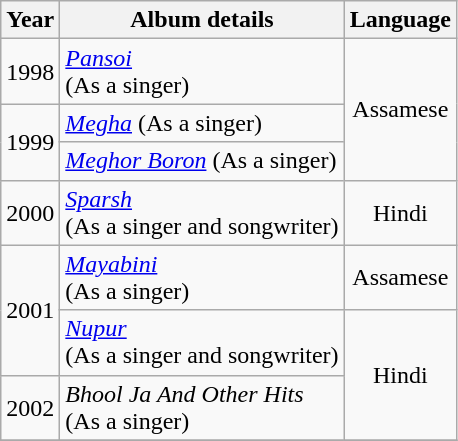<table class="wikitable" style="text-align:center;">
<tr>
<th>Year</th>
<th>Album details</th>
<th>Language</th>
</tr>
<tr>
<td>1998</td>
<td style="text-align:left;"><em><a href='#'>Pansoi</a></em> <br> (As a singer)</td>
<td rowspan="3">Assamese</td>
</tr>
<tr>
<td rowspan="2">1999</td>
<td style="text-align:left;"><em><a href='#'>Megha</a></em> (As a singer)</td>
</tr>
<tr>
<td style="text-align:left;"><em><a href='#'>Meghor Boron</a></em> (As a singer)</td>
</tr>
<tr>
<td>2000</td>
<td style="text-align:left;"><em><a href='#'>Sparsh</a></em> <br> (As a singer and songwriter)</td>
<td>Hindi</td>
</tr>
<tr>
<td rowspan="2">2001</td>
<td style="text-align:left;"><em><a href='#'>Mayabini</a></em> <br> (As a singer)</td>
<td>Assamese</td>
</tr>
<tr>
<td style="text-align:left;"><em><a href='#'>Nupur</a></em> <br> (As a singer and songwriter)</td>
<td rowspan="2">Hindi</td>
</tr>
<tr>
<td>2002</td>
<td style="text-align:left;"><em>Bhool Ja And Other Hits</em> <br> (As a singer)</td>
</tr>
<tr>
</tr>
</table>
